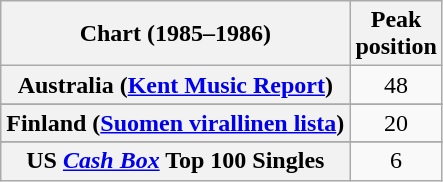<table class="wikitable sortable plainrowheaders" style="text-align:center">
<tr>
<th scope="col">Chart (1985–1986)</th>
<th scope="col">Peak<br>position</th>
</tr>
<tr>
<th scope="row">Australia (<a href='#'>Kent Music Report</a>)</th>
<td>48</td>
</tr>
<tr>
</tr>
<tr>
<th scope="row">Finland (<a href='#'>Suomen virallinen lista</a>)</th>
<td>20</td>
</tr>
<tr>
</tr>
<tr>
</tr>
<tr>
<th scope="row">US <em><a href='#'>Cash Box</a></em> Top 100 Singles</th>
<td>6</td>
</tr>
</table>
